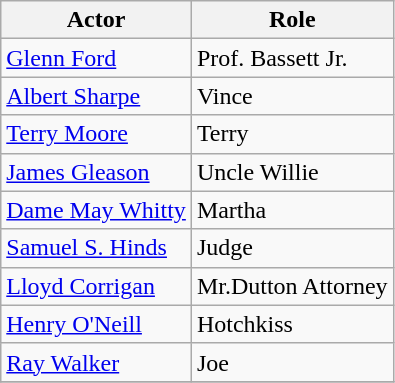<table class="wikitable">
<tr>
<th>Actor</th>
<th>Role</th>
</tr>
<tr>
<td><a href='#'>Glenn Ford</a></td>
<td>Prof. Bassett Jr.</td>
</tr>
<tr>
<td><a href='#'>Albert Sharpe</a></td>
<td>Vince</td>
</tr>
<tr>
<td><a href='#'>Terry Moore</a></td>
<td>Terry</td>
</tr>
<tr>
<td><a href='#'>James Gleason</a></td>
<td>Uncle Willie</td>
</tr>
<tr>
<td><a href='#'>Dame May Whitty</a></td>
<td>Martha</td>
</tr>
<tr>
<td><a href='#'>Samuel S. Hinds</a></td>
<td>Judge</td>
</tr>
<tr>
<td><a href='#'>Lloyd Corrigan</a></td>
<td>Mr.Dutton Attorney</td>
</tr>
<tr>
<td><a href='#'>Henry O'Neill</a></td>
<td>Hotchkiss</td>
</tr>
<tr>
<td><a href='#'>Ray Walker</a></td>
<td>Joe</td>
</tr>
<tr>
</tr>
</table>
